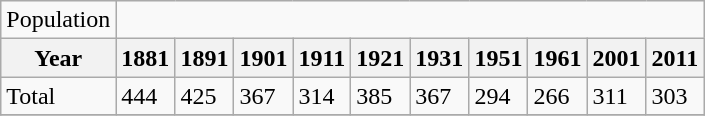<table class="wikitable">
<tr>
<td>Population</td>
</tr>
<tr>
<th>Year</th>
<th>1881</th>
<th>1891</th>
<th>1901</th>
<th>1911</th>
<th>1921</th>
<th>1931</th>
<th>1951</th>
<th>1961</th>
<th>2001</th>
<th>2011</th>
</tr>
<tr>
<td>Total</td>
<td>444</td>
<td>425</td>
<td>367</td>
<td>314</td>
<td>385</td>
<td>367</td>
<td>294</td>
<td>266</td>
<td>311</td>
<td>303</td>
</tr>
<tr>
</tr>
</table>
